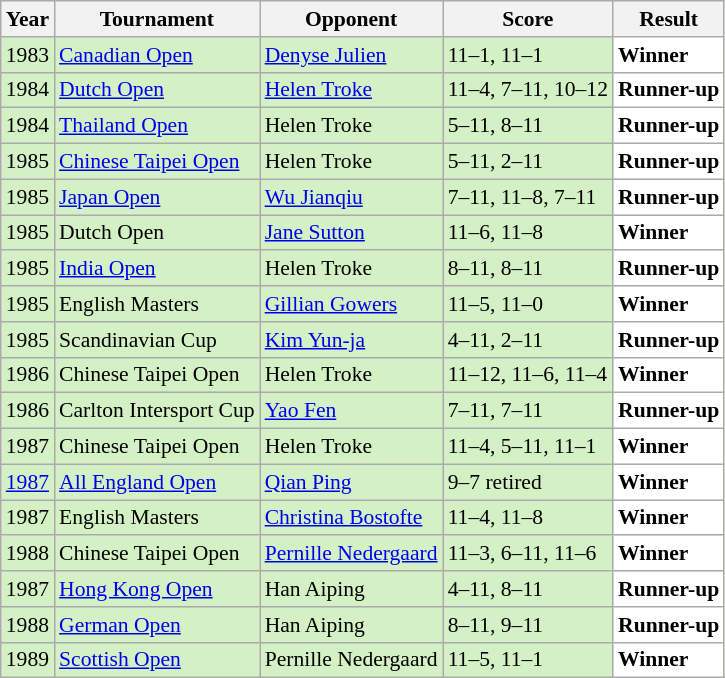<table class="sortable wikitable" style="font-size: 90%;">
<tr>
<th>Year</th>
<th>Tournament</th>
<th>Opponent</th>
<th>Score</th>
<th>Result</th>
</tr>
<tr style="background:#D4F1C5">
<td align="center">1983</td>
<td align="left"><a href='#'>Canadian Open</a></td>
<td align="left"> <a href='#'>Denyse Julien</a></td>
<td align="left">11–1, 11–1</td>
<td style="text-align:left; background:white"> <strong>Winner</strong></td>
</tr>
<tr style="background:#D4F1C5">
<td align="center">1984</td>
<td align="left"><a href='#'>Dutch Open</a></td>
<td align="left"> <a href='#'>Helen Troke</a></td>
<td align="left">11–4, 7–11, 10–12</td>
<td style="text-align:left; background:white"> <strong>Runner-up</strong></td>
</tr>
<tr style="background:#D4F1C5">
<td align="center">1984</td>
<td align="left"><a href='#'>Thailand Open</a></td>
<td align="left"> Helen Troke</td>
<td align="left">5–11, 8–11</td>
<td style="text-align:left; background:white"> <strong>Runner-up</strong></td>
</tr>
<tr style="background:#D4F1C5">
<td align="center">1985</td>
<td align="left"><a href='#'>Chinese Taipei Open</a></td>
<td align="left"> Helen Troke</td>
<td align="left">5–11, 2–11</td>
<td style="text-align:left; background:white"> <strong>Runner-up</strong></td>
</tr>
<tr style="background:#D4F1C5">
<td align="center">1985</td>
<td align="left"><a href='#'>Japan Open</a></td>
<td align="left"> <a href='#'>Wu Jianqiu</a></td>
<td align="left">7–11, 11–8, 7–11</td>
<td style="text-align:left; background:white"> <strong>Runner-up</strong></td>
</tr>
<tr style="background:#D4F1C5">
<td align="center">1985</td>
<td align="left">Dutch Open</td>
<td align="left"> <a href='#'>Jane Sutton</a></td>
<td align="left">11–6, 11–8</td>
<td style="text-align:left; background:white"> <strong>Winner</strong></td>
</tr>
<tr style="background:#D4F1C5">
<td align="center">1985</td>
<td align="left"><a href='#'>India Open</a></td>
<td align="left"> Helen Troke</td>
<td align="left">8–11, 8–11</td>
<td style="text-align:left; background:white"> <strong>Runner-up</strong></td>
</tr>
<tr style="background:#D4F1C5">
<td align="center">1985</td>
<td align="left">English Masters</td>
<td align="left"> <a href='#'>Gillian Gowers</a></td>
<td align="left">11–5, 11–0</td>
<td style="text-align:left; background:white"> <strong>Winner</strong></td>
</tr>
<tr style="background:#D4F1C5">
<td align="center">1985</td>
<td align="left">Scandinavian Cup</td>
<td align="left"> <a href='#'>Kim Yun-ja</a></td>
<td align="left">4–11, 2–11</td>
<td style="text-align:left; background:white"> <strong>Runner-up</strong></td>
</tr>
<tr style="background:#D4F1C5">
<td align="center">1986</td>
<td align="left">Chinese Taipei Open</td>
<td align="left"> Helen Troke</td>
<td align="left">11–12, 11–6, 11–4</td>
<td style="text-align:left; background:white"> <strong>Winner</strong></td>
</tr>
<tr style="background:#D4F1C5">
<td align="center">1986</td>
<td align="left">Carlton Intersport Cup</td>
<td align="left"> <a href='#'>Yao Fen</a></td>
<td align="left">7–11, 7–11</td>
<td style="text-align:left; background:white"> <strong>Runner-up</strong></td>
</tr>
<tr style="background:#D4F1C5">
<td align="center">1987</td>
<td align="left">Chinese Taipei Open</td>
<td align="left"> Helen Troke</td>
<td align="left">11–4, 5–11, 11–1</td>
<td style="text-align:left; background:white"> <strong>Winner</strong></td>
</tr>
<tr style="background:#D4F1C5">
<td align="center"><a href='#'>1987</a></td>
<td align="left"><a href='#'>All England Open</a></td>
<td align="left"> <a href='#'>Qian Ping</a></td>
<td align="left">9–7 retired</td>
<td style="text-align:left; background:white"> <strong>Winner</strong></td>
</tr>
<tr style="background:#D4F1C5">
<td align="center">1987</td>
<td align="left">English Masters</td>
<td align="left"> <a href='#'>Christina Bostofte</a></td>
<td align="left">11–4, 11–8</td>
<td style="text-align:left; background:white"> <strong>Winner</strong></td>
</tr>
<tr style="background:#D4F1C5">
<td align="center">1988</td>
<td align="left">Chinese Taipei Open</td>
<td align="left"> <a href='#'>Pernille Nedergaard</a></td>
<td align="left">11–3, 6–11, 11–6</td>
<td style="text-align:left; background:white"> <strong>Winner</strong></td>
</tr>
<tr style="background:#D4F1C5">
<td align="center">1987</td>
<td align="left"><a href='#'>Hong Kong Open</a></td>
<td align="left"> Han Aiping</td>
<td align="left">4–11, 8–11</td>
<td style="text-align:left; background:white"> <strong>Runner-up</strong></td>
</tr>
<tr style="background:#D4F1C5">
<td align="center">1988</td>
<td align="left"><a href='#'>German Open</a></td>
<td align="left"> Han Aiping</td>
<td align="left">8–11, 9–11</td>
<td style="text-align:left; background:white"> <strong>Runner-up</strong></td>
</tr>
<tr style="background:#D4F1C5">
<td align="center">1989</td>
<td align="left"><a href='#'>Scottish Open</a></td>
<td align="left"> Pernille Nedergaard</td>
<td align="left">11–5, 11–1</td>
<td style="text-align:left; background:white"> <strong>Winner</strong></td>
</tr>
</table>
